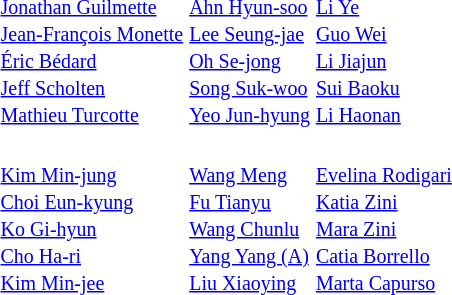<table>
<tr>
<th scope=row style="text-align:left"><br></th>
<td valign="top"><strong></strong><br><small><a href='#'>Jonathan Guilmette</a><br><a href='#'>Jean-François Monette</a><br><a href='#'>Éric Bédard</a><br><a href='#'>Jeff Scholten</a><br><a href='#'>Mathieu Turcotte</a></small></td>
<td valign="top"><strong></strong><br><small><a href='#'>Ahn Hyun-soo</a><br><a href='#'>Lee Seung-jae</a><br><a href='#'>Oh Se-jong</a><br><a href='#'>Song Suk-woo</a><br><a href='#'>Yeo Jun-hyung</a></small></td>
<td valign="top"><strong></strong><br><small><a href='#'>Li Ye</a><br><a href='#'>Guo Wei</a><br><a href='#'>Li Jiajun</a><br><a href='#'>Sui Baoku</a><br><a href='#'>Li Haonan</a></small></td>
</tr>
<tr>
<th scope=row style="text-align:left"><br></th>
<td valign="top"><strong></strong><br><small><a href='#'>Kim Min-jung</a><br><a href='#'>Choi Eun-kyung</a><br><a href='#'>Ko Gi-hyun</a><br><a href='#'>Cho Ha-ri</a><br><a href='#'>Kim Min-jee</a></small></td>
<td valign="top"><strong></strong><br><small><a href='#'>Wang Meng</a><br><a href='#'>Fu Tianyu</a><br><a href='#'>Wang Chunlu</a><br><a href='#'>Yang Yang (A)</a><br><a href='#'>Liu Xiaoying</a></small></td>
<td valign="top"><strong></strong><br><small><a href='#'>Evelina Rodigari</a><br><a href='#'>Katia Zini</a><br><a href='#'>Mara Zini</a><br><a href='#'>Catia Borrello</a><br><a href='#'>Marta Capurso</a></small></td>
</tr>
</table>
